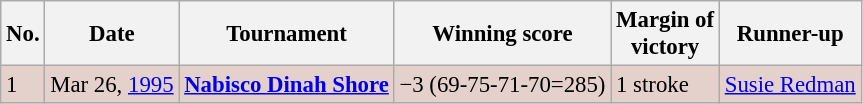<table class="wikitable" style="font-size:95%;">
<tr>
<th>No.</th>
<th>Date</th>
<th>Tournament</th>
<th>Winning score</th>
<th>Margin of<br>victory</th>
<th>Runner-up</th>
</tr>
<tr style="background:#e5d1cb;">
<td>1</td>
<td>Mar 26, <a href='#'>1995</a></td>
<td><strong><a href='#'>Nabisco Dinah Shore</a></strong></td>
<td>−3 (69-75-71-70=285)</td>
<td>1 stroke</td>
<td> <a href='#'>Susie Redman</a></td>
</tr>
</table>
